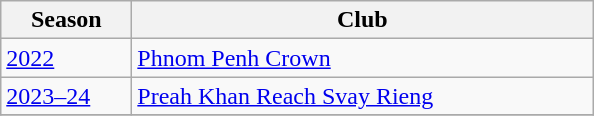<table class=wikitable>
<tr>
<th width="80">Season</th>
<th width="300">Club</th>
</tr>
<tr>
<td><a href='#'>2022</a></td>
<td><a href='#'>Phnom Penh Crown</a></td>
</tr>
<tr>
<td><a href='#'>2023–24</a></td>
<td><a href='#'>Preah Khan Reach Svay Rieng</a></td>
</tr>
<tr>
</tr>
</table>
